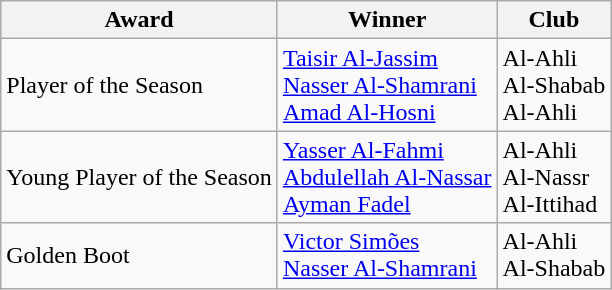<table class="wikitable">
<tr>
<th>Award</th>
<th>Winner</th>
<th>Club</th>
</tr>
<tr>
<td>Player of the Season</td>
<td>  <a href='#'>Taisir Al-Jassim</a><br>  <a href='#'>Nasser Al-Shamrani</a><br>  <a href='#'>Amad Al-Hosni</a></td>
<td>Al-Ahli<br>Al-Shabab<br>Al-Ahli</td>
</tr>
<tr>
<td>Young Player of the Season</td>
<td>  <a href='#'>Yasser Al-Fahmi</a><br>  <a href='#'>Abdulellah Al-Nassar</a><br>  <a href='#'>Ayman Fadel</a></td>
<td>Al-Ahli<br>Al-Nassr<br>Al-Ittihad</td>
</tr>
<tr>
<td>Golden Boot</td>
<td> <a href='#'>Victor Simões</a><br> <a href='#'>Nasser Al-Shamrani</a></td>
<td>Al-Ahli<br>Al-Shabab</td>
</tr>
</table>
